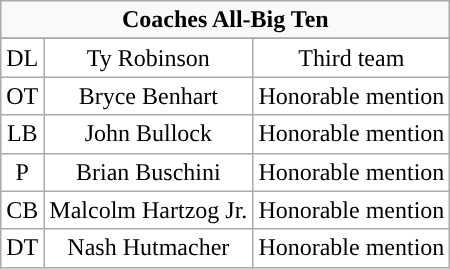<table class="wikitable sortable" style="text-align:center">
<tr>
<td colspan="3"><strong>Coaches All-Big Ten</strong></td>
</tr>
<tr>
</tr>
<tr style="text-align:center;">
<td style="background:white">DL</td>
<td style="background:white">Ty Robinson</td>
<td style="background:white">Third team</td>
</tr>
<tr style="text-align:center;">
<td style="background:white">OT</td>
<td style="background:white">Bryce Benhart</td>
<td style="background:white">Honorable mention</td>
</tr>
<tr style="text-align:center;">
<td style="background:white">LB</td>
<td style="background:white">John Bullock</td>
<td style="background:white">Honorable mention</td>
</tr>
<tr style="text-align:center;">
<td style="background:white">P</td>
<td style="background:white">Brian Buschini</td>
<td style="background:white">Honorable mention</td>
</tr>
<tr style="text-align:center;">
<td style="background:white">CB</td>
<td style="background:white">Malcolm Hartzog Jr.</td>
<td style="background:white">Honorable mention</td>
</tr>
<tr style="text-align:center;">
<td style="background:white">DT</td>
<td style="background:white">Nash Hutmacher</td>
<td style="background:white">Honorable mention</td>
</tr>
</table>
